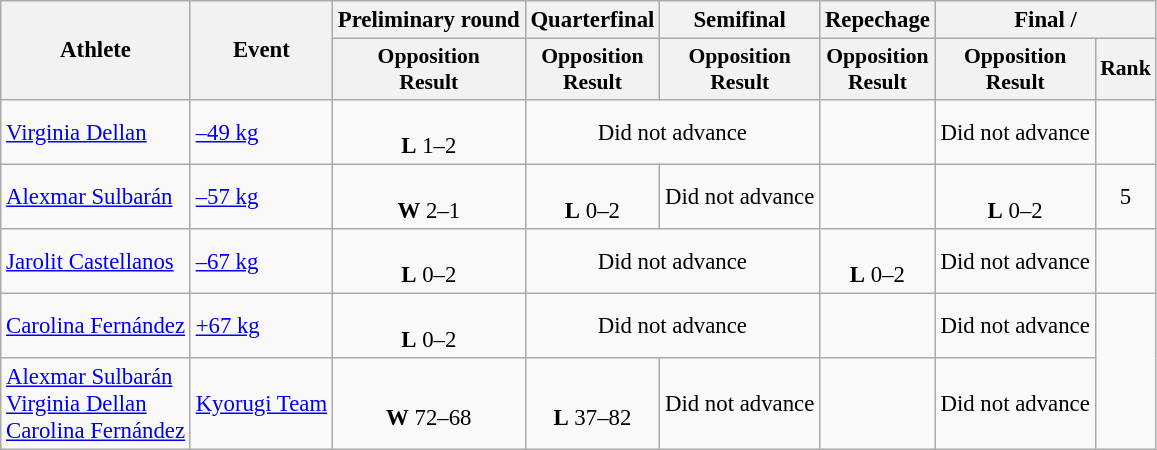<table class=wikitable style=font-size:95%;text-align:center>
<tr>
<th rowspan=2>Athlete</th>
<th rowspan=2>Event</th>
<th>Preliminary round</th>
<th>Quarterfinal</th>
<th>Semifinal</th>
<th>Repechage</th>
<th colspan=2>Final / </th>
</tr>
<tr style=font-size:95%>
<th>Opposition<br>Result</th>
<th>Opposition<br>Result</th>
<th>Opposition<br>Result</th>
<th>Opposition<br>Result</th>
<th>Opposition<br>Result</th>
<th>Rank</th>
</tr>
<tr>
<td align=left><a href='#'>Virginia Dellan</a></td>
<td align=left><a href='#'>–49 kg</a></td>
<td><br> <strong>L</strong> 1–2</td>
<td colspan=2>Did not advance</td>
<td></td>
<td>Did not advance</td>
<td></td>
</tr>
<tr>
<td align=left><a href='#'>Alexmar Sulbarán</a></td>
<td align=left><a href='#'>–57 kg</a></td>
<td><br> <strong>W</strong> 2–1</td>
<td><br> <strong>L</strong> 0–2</td>
<td>Did not advance</td>
<td></td>
<td><br> <strong>L</strong> 0–2</td>
<td>5</td>
</tr>
<tr ->
<td align=left><a href='#'>Jarolit Castellanos</a></td>
<td align=left><a href='#'>–67 kg</a></td>
<td><br><strong>L</strong> 0–2</td>
<td colspan=2>Did not advance</td>
<td><br><strong>L</strong> 0–2</td>
<td>Did not advance</td>
<td></td>
</tr>
<tr>
<td align=left><a href='#'>Carolina Fernández</a></td>
<td align=left><a href='#'>+67 kg</a></td>
<td><br><strong>L</strong> 0–2</td>
<td colspan=2>Did not advance</td>
<td></td>
<td>Did not advance</td>
</tr>
<tr>
<td align=left><a href='#'>Alexmar Sulbarán</a><br><a href='#'>Virginia Dellan</a><br><a href='#'>Carolina Fernández</a></td>
<td align=left><a href='#'>Kyorugi Team</a></td>
<td><br><strong>W</strong> 72–68</td>
<td><br><strong>L</strong> 37–82</td>
<td>Did not advance</td>
<td></td>
<td>Did not advance</td>
</tr>
</table>
